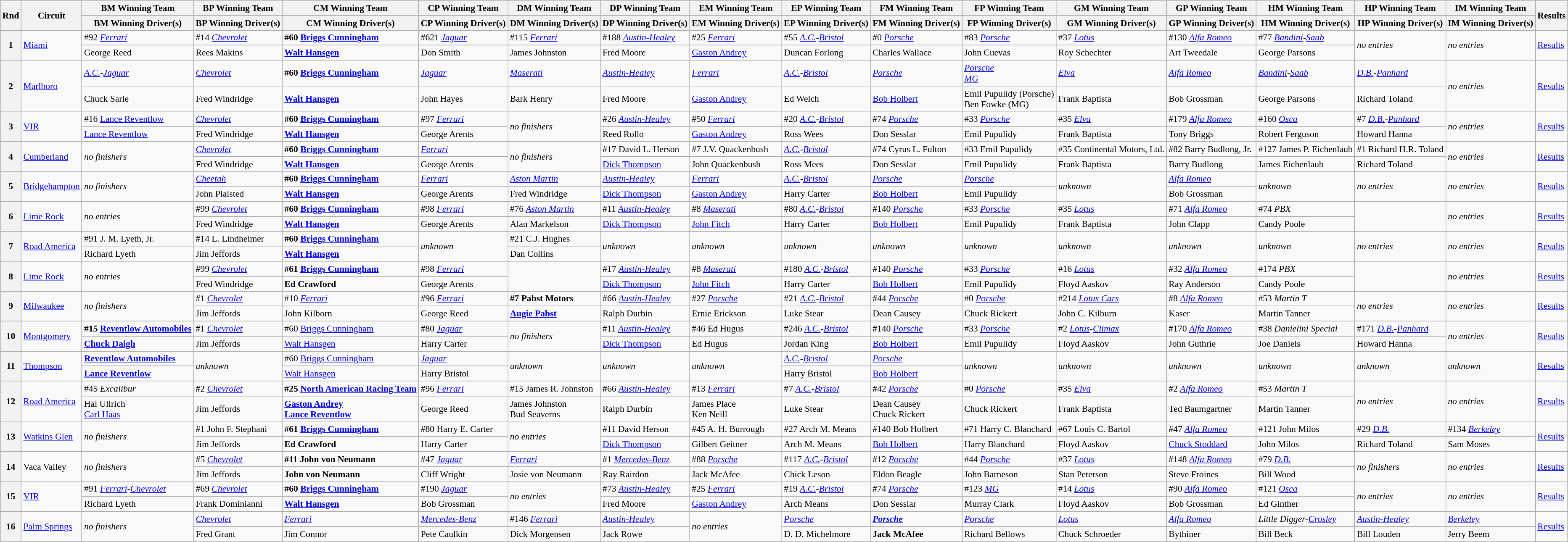<table class="wikitable" style="font-size: 90%; white-space: nowrap;">
<tr>
<th rowspan=2>Rnd</th>
<th rowspan=2>Circuit</th>
<th>BM Winning Team</th>
<th>BP Winning Team</th>
<th>CM Winning Team</th>
<th>CP Winning Team</th>
<th>DM Winning Team</th>
<th>DP Winning Team</th>
<th>EM Winning Team</th>
<th>EP Winning Team</th>
<th>FM Winning Team</th>
<th>FP Winning Team</th>
<th>GM Winning Team</th>
<th>GP Winning Team</th>
<th>HM Winning Team</th>
<th>HP Winning Team</th>
<th>IM Winning Team</th>
<th rowspan=2>Results</th>
</tr>
<tr>
<th>BM Winning Driver(s)</th>
<th>BP Winning Driver(s)</th>
<th>CM Winning Driver(s)</th>
<th>CP Winning Driver(s)</th>
<th>DM Winning Driver(s)</th>
<th>DP Winning Driver(s)</th>
<th>EM Winning Driver(s)</th>
<th>EP Winning Driver(s)</th>
<th>FM Winning Driver(s)</th>
<th>FP Winning Driver(s)</th>
<th>GM Winning Driver(s)</th>
<th>GP Winning Driver(s)</th>
<th>HM Winning Driver(s)</th>
<th>HP Winning Driver(s)</th>
<th>IM Winning Driver(s)</th>
</tr>
<tr>
<th rowspan=2>1</th>
<td rowspan=2><a href='#'>Miami</a></td>
<td> #92 <em><a href='#'>Ferrari</a></em></td>
<td> #14 <em><a href='#'>Chevrolet</a></em></td>
<td> <strong>#60 <a href='#'>Briggs Cunningham</a></strong></td>
<td> #621 <em><a href='#'>Jaguar</a></em></td>
<td> #115 <em><a href='#'>Ferrari</a></em></td>
<td> #188 <em><a href='#'>Austin-Healey</a></em></td>
<td> #25 <em><a href='#'>Ferrari</a></em></td>
<td> #55 <em><a href='#'>A.C.</a>-<a href='#'>Bristol</a></em></td>
<td> #0 <em><a href='#'>Porsche</a></em></td>
<td> #83 <em><a href='#'>Porsche</a></em></td>
<td> #37 <em><a href='#'>Lotus</a></em></td>
<td> #130 <em><a href='#'>Alfa Romeo</a></em></td>
<td> #77 <em><a href='#'>Bandini</a>-<a href='#'>Saab</a></em></td>
<td rowspan=2> <em>no entries</em></td>
<td rowspan=2> <em>no entries</em></td>
<td rowspan=2><a href='#'>Results</a></td>
</tr>
<tr>
<td>  George Reed</td>
<td>  Rees Makins</td>
<td> <strong> <a href='#'>Walt Hansgen</a></strong></td>
<td>  Don Smith</td>
<td>  James Johnston</td>
<td>  Fred Moore</td>
<td>  <a href='#'>Gaston Andrey</a></td>
<td>  Duncan Forlong</td>
<td>  Charles Wallace</td>
<td>  John Cuevas</td>
<td>  Roy Schechter</td>
<td>  Art Tweedale</td>
<td>  George Parsons</td>
</tr>
<tr>
<th rowspan=2>2</th>
<td rowspan=2><a href='#'>Marlboro</a></td>
<td> <em><a href='#'>A.C.</a>-<a href='#'>Jaguar</a></em></td>
<td> <em><a href='#'>Chevrolet</a></em></td>
<td> <strong>#60 <a href='#'>Briggs Cunningham</a></strong></td>
<td> <em><a href='#'>Jaguar</a></em></td>
<td> <em><a href='#'>Maserati</a></em></td>
<td> <em><a href='#'>Austin-Healey</a></em></td>
<td> <em><a href='#'>Ferrari</a></em></td>
<td> <em><a href='#'>A.C.</a>-<a href='#'>Bristol</a></em></td>
<td> <em><a href='#'>Porsche</a></em></td>
<td> <em><a href='#'>Porsche</a></em><br><em><a href='#'>MG</a></em></td>
<td> <em><a href='#'>Elva</a></em></td>
<td> <em><a href='#'>Alfa Romeo</a></em></td>
<td> <em><a href='#'>Bandini</a>-<a href='#'>Saab</a></em></td>
<td> <em><a href='#'>D.B.</a>-<a href='#'>Panhard</a></em></td>
<td rowspan=2> <em>no entries</em></td>
<td rowspan=2><a href='#'>Results</a></td>
</tr>
<tr>
<td>  Chuck Sarle</td>
<td>  Fred Windridge</td>
<td> <strong> <a href='#'>Walt Hansgen</a></strong></td>
<td>  John Hayes</td>
<td>  Bark Henry</td>
<td>  Fred Moore</td>
<td>  <a href='#'>Gaston Andrey</a></td>
<td>  Ed Welch</td>
<td>  <a href='#'>Bob Holbert</a></td>
<td>  Emil Pupulidy (Porsche)<br> Ben Fowke (MG)</td>
<td>  Frank Baptista</td>
<td>  Bob Grossman</td>
<td>  George Parsons</td>
<td>  Richard Toland</td>
</tr>
<tr>
<th rowspan=2>3</th>
<td rowspan=2><a href='#'>VIR</a></td>
<td> #16 <a href='#'>Lance Reventlow</a></td>
<td> <em><a href='#'>Chevrolet</a></em></td>
<td> <strong>#60 <a href='#'>Briggs Cunningham</a></strong></td>
<td> #97 <em><a href='#'>Ferrari</a></em></td>
<td rowspan=2> <em>no finishers</em></td>
<td> #26 <em><a href='#'>Austin-Healey</a></em></td>
<td> #50 <em><a href='#'>Ferrari</a></em></td>
<td> #20 <em><a href='#'>A.C.</a>-<a href='#'>Bristol</a></em></td>
<td> #74 <em><a href='#'>Porsche</a></em></td>
<td> #33 <em><a href='#'>Porsche</a></em></td>
<td> #35 <em><a href='#'>Elva</a></em></td>
<td> #179 <em><a href='#'>Alfa Romeo</a></em></td>
<td> #160 <em><a href='#'>Osca</a></em></td>
<td> #7 <em><a href='#'>D.B.</a>-<a href='#'>Panhard</a></em></td>
<td rowspan=2> <em>no entries</em></td>
<td rowspan=2><a href='#'>Results</a></td>
</tr>
<tr>
<td>  <a href='#'>Lance Reventlow</a></td>
<td>  Fred Windridge</td>
<td> <strong> <a href='#'>Walt Hansgen</a></strong></td>
<td>  George Arents</td>
<td>  Reed Rollo</td>
<td>  <a href='#'>Gaston Andrey</a></td>
<td>  Ross Wees</td>
<td>  Don Sesslar</td>
<td>  Emil Pupulidy</td>
<td>  Frank Baptista</td>
<td>  Tony Briggs</td>
<td>  Robert Ferguson</td>
<td>  Howard Hanna</td>
</tr>
<tr>
<th rowspan=2>4</th>
<td rowspan=2><a href='#'>Cumberland</a></td>
<td rowspan=2> <em>no finishers</em></td>
<td> <em><a href='#'>Chevrolet</a></em></td>
<td> <strong>#60 <a href='#'>Briggs Cunningham</a></strong></td>
<td> <em><a href='#'>Ferrari</a></em></td>
<td rowspan=2> <em>no finishers</em></td>
<td> #17 David L. Herson</td>
<td> #7 J.V. Quackenbush</td>
<td> <em><a href='#'>A.C.</a>-<a href='#'>Bristol</a></em></td>
<td> #74 Cyrus L. Fulton</td>
<td> #33 Emil Pupulidy</td>
<td> #35 Continental Motors, Ltd.</td>
<td> #82 Barry Budlong, Jr.</td>
<td> #127 James P. Eichenlaub</td>
<td> #1 Richard H.R. Toland</td>
<td rowspan=2> <em>no entries</em></td>
<td rowspan=2><a href='#'>Results</a></td>
</tr>
<tr>
<td>  Fred Windridge</td>
<td> <strong> <a href='#'>Walt Hansgen</a></strong></td>
<td>  George Arents</td>
<td>  <a href='#'>Dick Thompson</a></td>
<td>  John Quackenbush</td>
<td>  Ross Mees</td>
<td>  Don Sesslar</td>
<td>  Emil Pupulidy</td>
<td>  Frank Baptista</td>
<td>  Barry Budlong</td>
<td>  James Eichenlaub</td>
<td>  Richard Toland</td>
</tr>
<tr>
<th rowspan=2>5</th>
<td rowspan=2><a href='#'>Bridgehampton</a></td>
<td rowspan=2> <em>no finishers</em></td>
<td> <em><a href='#'>Cheetah</a></em></td>
<td> <strong>#60 <a href='#'>Briggs Cunningham</a></strong></td>
<td> <em><a href='#'>Ferrari</a></em></td>
<td> <em><a href='#'>Aston Martin</a></em></td>
<td> <em><a href='#'>Austin-Healey</a></em></td>
<td> <em><a href='#'>Ferrari</a></em></td>
<td> <em><a href='#'>A.C.</a>-<a href='#'>Bristol</a></em></td>
<td> <em><a href='#'>Porsche</a></em></td>
<td> <em><a href='#'>Porsche</a></em></td>
<td rowspan=2> <em>unknown</em></td>
<td> <em><a href='#'>Alfa Romeo</a></em></td>
<td rowspan=2> <em>unknown</em></td>
<td rowspan=2> <em>no entries</em></td>
<td rowspan=2> <em>no entries</em></td>
<td rowspan=2><a href='#'>Results</a></td>
</tr>
<tr>
<td>  John Plaisted</td>
<td> <strong> <a href='#'>Walt Hansgen</a></strong></td>
<td>  George Arents</td>
<td>  Fred Windridge</td>
<td>  <a href='#'>Dick Thompson</a></td>
<td>  <a href='#'>Gaston Andrey</a></td>
<td>  Harry Carter</td>
<td>  <a href='#'>Bob Holbert</a></td>
<td>  Emil Pupulidy</td>
<td>  Bob Grossman</td>
</tr>
<tr>
<th rowspan=2>6</th>
<td rowspan=2><a href='#'>Lime Rock</a></td>
<td rowspan=2> <em>no entries</em></td>
<td> #99 <em><a href='#'>Chevrolet</a></em></td>
<td> <strong>#60 <a href='#'>Briggs Cunningham</a></strong></td>
<td> #98 <em><a href='#'>Ferrari</a></em></td>
<td> #76 <em><a href='#'>Aston Martin</a></em></td>
<td> #11 <em><a href='#'>Austin-Healey</a></em></td>
<td> #8 <em><a href='#'>Maserati</a></em></td>
<td> #80 <em><a href='#'>A.C.</a>-<a href='#'>Bristol</a></em></td>
<td> #140 <em><a href='#'>Porsche</a></em></td>
<td> #33 <em><a href='#'>Porsche</a></em></td>
<td> #35 <em><a href='#'>Lotus</a></em></td>
<td> #71 <em><a href='#'>Alfa Romeo</a></em></td>
<td> #74 <em>PBX</em></td>
<td rowspan=2> </td>
<td rowspan=2> <em>no entries</em></td>
<td rowspan=2><a href='#'>Results</a></td>
</tr>
<tr>
<td>  Fred Windridge</td>
<td> <strong> <a href='#'>Walt Hansgen</a></strong></td>
<td>  George Arents</td>
<td>  Alan Markelson</td>
<td>  <a href='#'>Dick Thompson</a></td>
<td>  <a href='#'>John Fitch</a></td>
<td>  Harry Carter</td>
<td>  <a href='#'>Bob Holbert</a></td>
<td>  Emil Pupulidy</td>
<td>  Frank Baptista</td>
<td>  John Clapp</td>
<td>  Candy Poole</td>
</tr>
<tr>
<th rowspan=2>7</th>
<td rowspan=2><a href='#'>Road America</a></td>
<td> #91 J. M. Lyeth, Jr.</td>
<td> #14 L. Lindheimer</td>
<td> <strong>#60 <a href='#'>Briggs Cunningham</a></strong></td>
<td rowspan=2> <em>unknown</em></td>
<td> #21 C.J. Hughes</td>
<td rowspan=2> <em>unknown</em></td>
<td rowspan=2> <em>unknown</em></td>
<td rowspan=2> <em>unknown</em></td>
<td rowspan=2> <em>unknown</em></td>
<td rowspan=2> <em>unknown</em></td>
<td rowspan=2> <em>unknown</em></td>
<td rowspan=2> <em>unknown</em></td>
<td rowspan=2> <em>unknown</em></td>
<td rowspan=2> <em>no entries</em></td>
<td rowspan=2> <em>no entries</em></td>
<td rowspan=2><a href='#'>Results</a></td>
</tr>
<tr>
<td>  Richard Lyeth</td>
<td>  Jim Jeffords</td>
<td> <strong> <a href='#'>Walt Hansgen</a></strong></td>
<td>  Dan Collins</td>
</tr>
<tr>
<th rowspan=2>8</th>
<td rowspan=2><a href='#'>Lime Rock</a></td>
<td rowspan=2> <em>no entries</em></td>
<td> #99 <em><a href='#'>Chevrolet</a></em></td>
<td> <strong>#61 <a href='#'>Briggs Cunningham</a></strong></td>
<td> #98 <em><a href='#'>Ferrari</a></em></td>
<td rowspan=2> </td>
<td> #17 <em><a href='#'>Austin-Healey</a></em></td>
<td> #8 <em><a href='#'>Maserati</a></em></td>
<td> #180 <em><a href='#'>A.C.</a>-<a href='#'>Bristol</a></em></td>
<td> #140 <em><a href='#'>Porsche</a></em></td>
<td> #33 <em><a href='#'>Porsche</a></em></td>
<td> #16 <em><a href='#'>Lotus</a></em></td>
<td> #32 <em><a href='#'>Alfa Romeo</a></em></td>
<td> #174 <em>PBX</em></td>
<td rowspan=2> </td>
<td rowspan=2> <em>no entries</em></td>
<td rowspan=2><a href='#'>Results</a></td>
</tr>
<tr>
<td>  Fred Windridge</td>
<td> <strong> Ed Crawford</strong></td>
<td>  George Arents</td>
<td>  <a href='#'>Dick Thompson</a></td>
<td>  <a href='#'>John Fitch</a></td>
<td>  Harry Carter</td>
<td>  <a href='#'>Bob Holbert</a></td>
<td>  Emil Pupulidy</td>
<td>  Floyd Aaskov</td>
<td>  Ray Anderson</td>
<td>  Candy Poole</td>
</tr>
<tr>
<th rowspan=2>9</th>
<td rowspan=2><a href='#'>Milwaukee</a></td>
<td rowspan=2> <em>no finishers</em></td>
<td> #1 <em><a href='#'>Chevrolet</a></em></td>
<td> #10 <em><a href='#'>Ferrari</a></em></td>
<td> #96 <em><a href='#'>Ferrari</a></em></td>
<td> <strong>#7 Pabst Motors</strong></td>
<td> #66 <em><a href='#'>Austin-Healey</a></em></td>
<td> #27 <em><a href='#'>Porsche</a></em></td>
<td> #21 <em><a href='#'>A.C.</a>-<a href='#'>Bristol</a></em></td>
<td> #44 <em><a href='#'>Porsche</a></em></td>
<td> #0 <em><a href='#'>Porsche</a></em></td>
<td> #214 <em><a href='#'>Lotus Cars</a></em></td>
<td> #8 <em><a href='#'>Alfa Romeo</a></em></td>
<td> #53 <em>Martin T</em></td>
<td rowspan=2> <em>no entries</em></td>
<td rowspan=2> <em>no entries</em></td>
<td rowspan=2><a href='#'>Results</a></td>
</tr>
<tr>
<td>  Jim Jeffords</td>
<td>  John Kilborn</td>
<td>  George Reed</td>
<td> <strong> <a href='#'>Augie Pabst</a></strong></td>
<td>  Ralph Durbin</td>
<td>  Ernie Erickson</td>
<td>  Luke Stear</td>
<td>  Dean Causey</td>
<td>  Chuck Rickert</td>
<td>  John C. Kilburn</td>
<td>  Kaser</td>
<td>  Martin Tanner</td>
</tr>
<tr>
<th rowspan=2>10</th>
<td rowspan=2><a href='#'>Montgomery</a></td>
<td> <strong>#15 <a href='#'>Reventlow Automobiles</a></strong></td>
<td> #1 <em><a href='#'>Chevrolet</a></em></td>
<td> #60 <a href='#'>Briggs Cunningham</a></td>
<td> #80 <em><a href='#'>Jaguar</a></em></td>
<td rowspan=2> <em>no finishers</em></td>
<td> #11 <em><a href='#'>Austin-Healey</a></em></td>
<td> #46 Ed Hugus</td>
<td> #246 <em><a href='#'>A.C.</a>-<a href='#'>Bristol</a></em></td>
<td> #140 <em><a href='#'>Porsche</a></em></td>
<td> #33 <em><a href='#'>Porsche</a></em></td>
<td> #2 <em><a href='#'>Lotus</a>-<a href='#'>Climax</a></em></td>
<td> #170 <em><a href='#'>Alfa Romeo</a></em></td>
<td> #38 <em>Danielini Special</em></td>
<td> #171 <em><a href='#'>D.B.</a>-<a href='#'>Panhard</a></em></td>
<td rowspan=2> <em>no entries</em></td>
<td rowspan=2><a href='#'>Results</a></td>
</tr>
<tr>
<td> <strong> <a href='#'>Chuck Daigh</a></strong></td>
<td>  Jim Jeffords</td>
<td>  <a href='#'>Walt Hansgen</a></td>
<td>  Harry Carter</td>
<td>  <a href='#'>Dick Thompson</a></td>
<td>  Ed Hugus</td>
<td>  Jordan King</td>
<td>  <a href='#'>Bob Holbert</a></td>
<td>  Emil Pupulidy</td>
<td>  Floyd Aaskov</td>
<td>  John Guthrie</td>
<td>  Joe Daniels</td>
<td>  Howard Hanna</td>
</tr>
<tr>
<th rowspan=2>11</th>
<td rowspan=2><a href='#'>Thompson</a></td>
<td> <strong><a href='#'>Reventlow Automobiles</a></strong></td>
<td rowspan=2> <em>unknown</em></td>
<td> #60 <a href='#'>Briggs Cunningham</a></td>
<td> <em><a href='#'>Jaguar</a></em></td>
<td rowspan=2> <em>unknown</em></td>
<td rowspan=2> <em>unknown</em></td>
<td rowspan=2> <em>unknown</em></td>
<td> <em><a href='#'>A.C.</a>-<a href='#'>Bristol</a></em></td>
<td> <em><a href='#'>Porsche</a></em></td>
<td rowspan=2> <em>unknown</em></td>
<td rowspan=2> <em>unknown</em></td>
<td rowspan=2> <em>unknown</em></td>
<td rowspan=2> <em>unknown</em></td>
<td rowspan=2> <em>unknown</em></td>
<td rowspan=2> <em>unknown</em></td>
<td rowspan=2><a href='#'>Results</a></td>
</tr>
<tr>
<td> <strong> <a href='#'>Lance Reventlow</a></strong></td>
<td>  <a href='#'>Walt Hansgen</a></td>
<td>  Harry Bristol</td>
<td>  Harry Bristol</td>
<td>  <a href='#'>Bob Holbert</a></td>
</tr>
<tr>
<th rowspan=2>12</th>
<td rowspan=2><a href='#'>Road America</a></td>
<td> #45 <em>Excalibur</em></td>
<td> #2 <em><a href='#'>Chevrolet</a></em></td>
<td> <strong>#25 <a href='#'>North American Racing Team</a></strong></td>
<td> #96 <em><a href='#'>Ferrari</a></em></td>
<td> #15 James R. Johnston</td>
<td> #66 <em><a href='#'>Austin-Healey</a></em></td>
<td> #13 <em><a href='#'>Ferrari</a></em></td>
<td> #7 <em><a href='#'>A.C.</a>-<a href='#'>Bristol</a></em></td>
<td> #42 <em><a href='#'>Porsche</a></em></td>
<td> #0 <em><a href='#'>Porsche</a></em></td>
<td> #35 <em><a href='#'>Elva</a></em></td>
<td> #2 <em><a href='#'>Alfa Romeo</a></em></td>
<td> #53 <em>Martin T</em></td>
<td rowspan=2> <em>no entries</em></td>
<td rowspan=2> <em>no entries</em></td>
<td rowspan=2><a href='#'>Results</a></td>
</tr>
<tr>
<td>  Hal Ullrich<br> <a href='#'>Carl Haas</a></td>
<td>  Jim Jeffords</td>
<td> <strong> <a href='#'>Gaston Andrey</a><br> <a href='#'>Lance Reventlow</a></strong></td>
<td>  George Reed</td>
<td>  James Johnston<br> Bud Seaverns</td>
<td>  Ralph Durbin</td>
<td>  James Place<br> Ken Neill</td>
<td>  Luke Stear</td>
<td>  Dean Causey<br> Chuck Rickert</td>
<td>  Chuck Rickert</td>
<td>  Frank Baptista</td>
<td>  Ted Baumgartner</td>
<td>  Martin Tanner</td>
</tr>
<tr>
<th rowspan=2>13</th>
<td rowspan=2><a href='#'>Watkins Glen</a></td>
<td rowspan=2> <em>no finishers</em></td>
<td> #1 John F. Stephani</td>
<td> <strong>#61 <a href='#'>Briggs Cunningham</a></strong></td>
<td> #80 Harry E. Carter</td>
<td rowspan=2> <em>no entries</em></td>
<td> #11 David Herson</td>
<td> #45 A. H. Burrough</td>
<td> #27 Arch M. Means</td>
<td> #140 Bob Holbert</td>
<td> #71 Harry C. Blanchard</td>
<td> #67 Louis C. Bartol</td>
<td> #47 <em><a href='#'>Alfa Romeo</a></em></td>
<td> #121 John Milos</td>
<td> #29 <em><a href='#'>D.B.</a></em></td>
<td> #134 <em><a href='#'>Berkeley</a></em></td>
<td rowspan=2><a href='#'>Results</a></td>
</tr>
<tr>
<td>  Jim Jeffords</td>
<td> <strong> Ed Crawford</strong></td>
<td>  Harry Carter</td>
<td>  <a href='#'>Dick Thompson</a></td>
<td>  Gilbert Geitner</td>
<td>  Arch M. Means</td>
<td>  <a href='#'>Bob Holbert</a></td>
<td>  Harry Blanchard</td>
<td>  Floyd Aaskov</td>
<td>  <a href='#'>Chuck Stoddard</a></td>
<td>  John Milos</td>
<td>  Richard Toland</td>
<td>  Sam Moses</td>
</tr>
<tr>
<th rowspan=2>14</th>
<td rowspan=2>Vaca Valley</td>
<td rowspan=2> <em>no finishers</em></td>
<td> #5 <em><a href='#'>Chevrolet</a></em></td>
<td> <strong>#11 John von Neumann</strong></td>
<td> #47 <em><a href='#'>Jaguar</a></em></td>
<td> <em><a href='#'>Ferrari</a></em></td>
<td> #1 <em><a href='#'>Mercedes-Benz</a></em></td>
<td> #88 <em><a href='#'>Porsche</a></em></td>
<td> #117 <em><a href='#'>A.C.</a>-<a href='#'>Bristol</a></em></td>
<td> #12 <em><a href='#'>Porsche</a></em></td>
<td> #44 <em><a href='#'>Porsche</a></em></td>
<td> #37 <em><a href='#'>Lotus</a></em></td>
<td> #148 <em><a href='#'>Alfa Romeo</a></em></td>
<td> #79 <em><a href='#'>D.B.</a></em></td>
<td rowspan=2> <em>no finishers</em></td>
<td rowspan=2> <em>no entries</em></td>
<td rowspan=2><a href='#'>Results</a></td>
</tr>
<tr>
<td>  Jim Jeffords</td>
<td> <strong> John von Neumann</strong></td>
<td>  Cliff Wright</td>
<td>  Josie von Neumann</td>
<td>  Ray Rairdon</td>
<td>  Jack McAfee</td>
<td>  Chick Leson</td>
<td>  Eldon Beagle</td>
<td>  John Barneson</td>
<td>  Stan Peterson</td>
<td>  Steve Froines</td>
<td>  Bill Wood</td>
</tr>
<tr>
<th rowspan=2>15</th>
<td rowspan=2><a href='#'>VIR</a></td>
<td> #91 <em><a href='#'>Ferrari</a>-<a href='#'>Chevrolet</a></em></td>
<td> #69 <em><a href='#'>Chevrolet</a></em></td>
<td> <strong>#60 <a href='#'>Briggs Cunningham</a></strong></td>
<td> #190 <em><a href='#'>Jaguar</a></em></td>
<td rowspan=2> <em>no entries</em></td>
<td> #73 <em><a href='#'>Austin-Healey</a></em></td>
<td> #25 <em><a href='#'>Ferrari</a></em></td>
<td> #19 <em><a href='#'>A.C.</a>-<a href='#'>Bristol</a></em></td>
<td> #74 <em><a href='#'>Porsche</a></em></td>
<td> #123 <em><a href='#'>MG</a></em></td>
<td> #14 <em><a href='#'>Lotus</a></em></td>
<td> #90 <em><a href='#'>Alfa Romeo</a></em></td>
<td> #121 <em><a href='#'>Osca</a></em></td>
<td rowspan=2> <em>no entries</em></td>
<td rowspan=2> <em>no entries</em></td>
<td rowspan=2><a href='#'>Results</a></td>
</tr>
<tr>
<td>  Richard Lyeth</td>
<td>  Frank Dominianni</td>
<td> <strong> <a href='#'>Walt Hansgen</a></strong></td>
<td>  Bob Grossman</td>
<td>  Fred Moore</td>
<td>  <a href='#'>Gaston Andrey</a></td>
<td>  Arch Means</td>
<td>  Don Sesslar</td>
<td>  Murray Clark</td>
<td>  Floyd Aaskov</td>
<td>  Bob Grossman</td>
<td>  Ed Ginther</td>
</tr>
<tr>
<th rowspan=2>16</th>
<td rowspan=2><a href='#'>Palm Springs</a></td>
<td rowspan=2> <em>no finishers</em></td>
<td> <em><a href='#'>Chevrolet</a></em></td>
<td> <em><a href='#'>Ferrari</a></em></td>
<td> <em><a href='#'>Mercedes-Benz</a></em></td>
<td> #146 <em><a href='#'>Ferrari</a></em></td>
<td> <em><a href='#'>Austin-Healey</a></em></td>
<td rowspan=2> <em>no entries</em></td>
<td> <em><a href='#'>Porsche</a></em></td>
<td> <strong><em><a href='#'>Porsche</a></em></strong></td>
<td> <em><a href='#'>Porsche</a></em></td>
<td> <em><a href='#'>Lotus</a></em></td>
<td> <em><a href='#'>Alfa Romeo</a></em></td>
<td> <em>Little Digger-<a href='#'>Crosley</a></em></td>
<td> <em><a href='#'>Austin-Healey</a></em></td>
<td> <em><a href='#'>Berkeley</a></em></td>
<td rowspan=2><a href='#'>Results</a></td>
</tr>
<tr>
<td>  Fred Grant</td>
<td>  Jim Connor</td>
<td>  Pete Caulkin</td>
<td>  Dick Morgensen</td>
<td>  Jack Rowe</td>
<td>  D. D. Michelmore</td>
<td> <strong> Jack McAfee</strong></td>
<td>  Richard Bellows</td>
<td>  Chuck Schroeder</td>
<td>  Bythiner</td>
<td>  Bill Beck</td>
<td>  Bill Louden</td>
<td>  Jerry Beem</td>
</tr>
</table>
